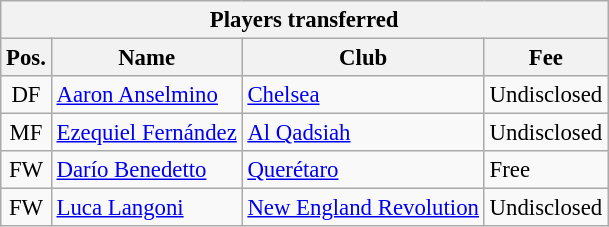<table class="wikitable" style="font-size:95%;">
<tr>
<th colspan="5">Players transferred</th>
</tr>
<tr>
<th>Pos.</th>
<th>Name</th>
<th>Club</th>
<th>Fee</th>
</tr>
<tr>
<td align="center">DF</td>
<td> <a href='#'>Aaron Anselmino</a></td>
<td> <a href='#'>Chelsea</a></td>
<td>Undisclosed</td>
</tr>
<tr>
<td align="center">MF</td>
<td> <a href='#'>Ezequiel Fernández</a></td>
<td> <a href='#'>Al Qadsiah</a></td>
<td>Undisclosed</td>
</tr>
<tr>
<td align="center">FW</td>
<td> <a href='#'>Darío Benedetto</a></td>
<td> <a href='#'>Querétaro</a></td>
<td>Free</td>
</tr>
<tr>
<td align="center">FW</td>
<td> <a href='#'>Luca Langoni</a></td>
<td> <a href='#'>New England Revolution</a></td>
<td>Undisclosed</td>
</tr>
</table>
